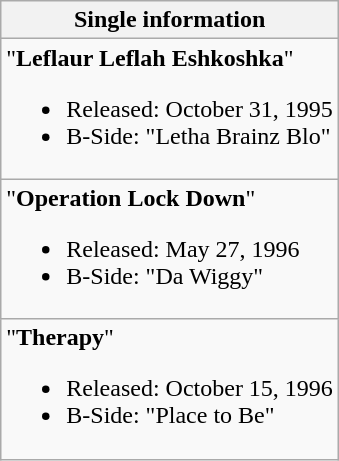<table class="wikitable">
<tr>
<th>Single information</th>
</tr>
<tr>
<td>"<strong>Leflaur Leflah Eshkoshka</strong>"<br><ul><li>Released: October 31, 1995</li><li>B-Side: "Letha Brainz Blo"</li></ul></td>
</tr>
<tr>
<td>"<strong>Operation Lock Down</strong>"<br><ul><li>Released: May 27, 1996</li><li>B-Side: "Da Wiggy"</li></ul></td>
</tr>
<tr>
<td>"<strong>Therapy</strong>"<br><ul><li>Released: October 15, 1996</li><li>B-Side: "Place to Be"</li></ul></td>
</tr>
</table>
